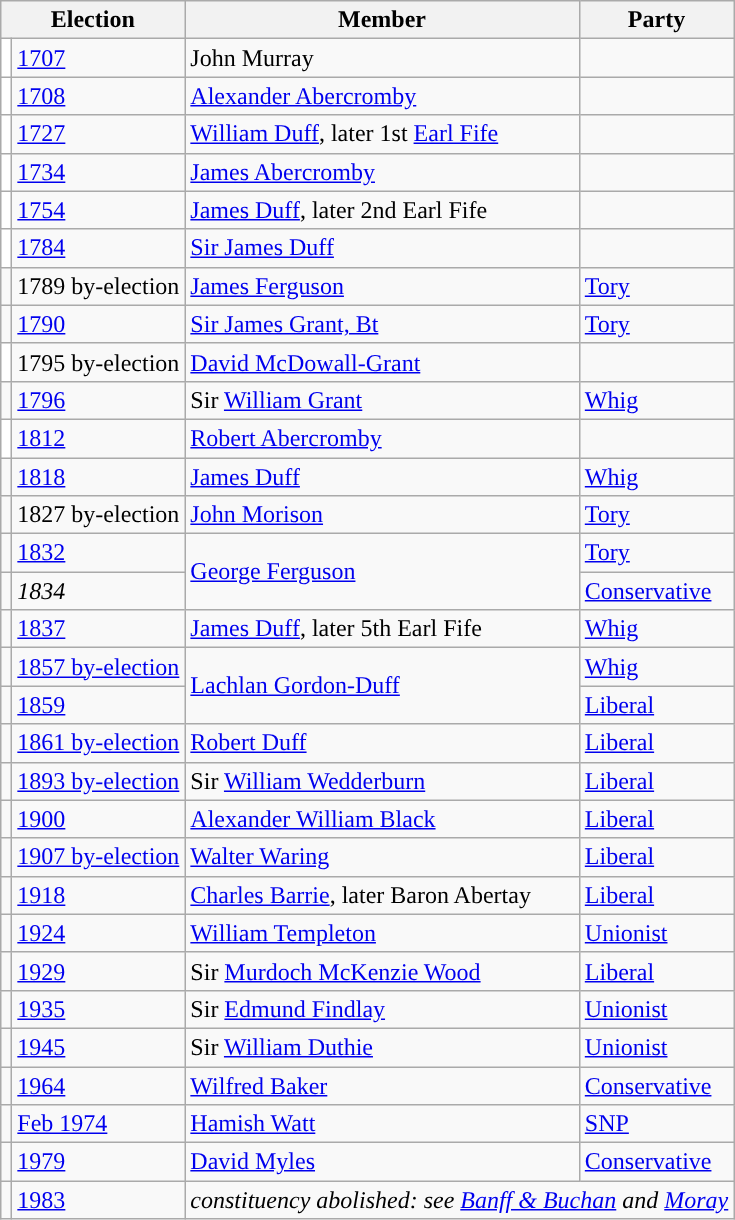<table class="wikitable">
<tr>
<th colspan="2">Election</th>
<th>Member</th>
<th>Party</th>
</tr>
<tr>
<td style="color:inherit;background-color: white"></td>
<td><a href='#'>1707</a></td>
<td>John Murray</td>
<td></td>
</tr>
<tr>
<td style="color:inherit;background-color: white"></td>
<td><a href='#'>1708</a></td>
<td><a href='#'>Alexander Abercromby</a></td>
<td></td>
</tr>
<tr>
<td style="color:inherit;background-color: white"></td>
<td><a href='#'>1727</a></td>
<td><a href='#'>William Duff</a>, later 1st <a href='#'>Earl Fife</a></td>
<td></td>
</tr>
<tr>
<td style="color:inherit;background-color: white"></td>
<td><a href='#'>1734</a></td>
<td><a href='#'>James Abercromby</a></td>
<td></td>
</tr>
<tr>
<td style="color:inherit;background-color: white"></td>
<td><a href='#'>1754</a></td>
<td><a href='#'>James Duff</a>, later 2nd Earl Fife</td>
<td></td>
</tr>
<tr>
<td style="color:inherit;background-color: white"></td>
<td><a href='#'>1784</a></td>
<td><a href='#'>Sir James Duff</a></td>
<td></td>
</tr>
<tr>
<td style="color:inherit;background-color: "></td>
<td>1789 by-election</td>
<td><a href='#'>James Ferguson</a></td>
<td><a href='#'>Tory</a></td>
</tr>
<tr>
<td style="color:inherit;background-color: "></td>
<td><a href='#'>1790</a></td>
<td><a href='#'>Sir James Grant, Bt</a></td>
<td><a href='#'>Tory</a></td>
</tr>
<tr>
<td style="color:inherit;background-color: white"></td>
<td>1795 by-election</td>
<td><a href='#'>David McDowall-Grant</a></td>
<td></td>
</tr>
<tr>
<td style="color:inherit;background-color: "></td>
<td><a href='#'>1796</a></td>
<td>Sir <a href='#'>William Grant</a></td>
<td><a href='#'>Whig</a></td>
</tr>
<tr>
<td style="color:inherit;background-color: white"></td>
<td><a href='#'>1812</a></td>
<td><a href='#'>Robert Abercromby</a></td>
<td></td>
</tr>
<tr>
<td style="color:inherit;background-color: "></td>
<td><a href='#'>1818</a></td>
<td><a href='#'>James Duff</a></td>
<td><a href='#'>Whig</a></td>
</tr>
<tr>
<td style="color:inherit;background-color: "></td>
<td>1827 by-election</td>
<td><a href='#'>John Morison</a></td>
<td><a href='#'>Tory</a></td>
</tr>
<tr>
<td style="color:inherit;background-color: "></td>
<td><a href='#'>1832</a></td>
<td rowspan="2"><a href='#'>George Ferguson</a></td>
<td><a href='#'>Tory</a></td>
</tr>
<tr>
<td style="color:inherit;background-color: "></td>
<td><em>1834</em></td>
<td><a href='#'>Conservative</a></td>
</tr>
<tr>
<td style="color:inherit;background-color: "></td>
<td><a href='#'>1837</a></td>
<td><a href='#'>James Duff</a>, later 5th Earl Fife</td>
<td><a href='#'>Whig</a></td>
</tr>
<tr>
<td style="color:inherit;background-color: "></td>
<td><a href='#'>1857 by-election</a></td>
<td rowspan="2"><a href='#'>Lachlan Gordon-Duff</a></td>
<td><a href='#'>Whig</a></td>
</tr>
<tr>
<td style="color:inherit;background-color: "></td>
<td><a href='#'>1859</a></td>
<td><a href='#'>Liberal</a></td>
</tr>
<tr>
<td style="color:inherit;background-color: "></td>
<td><a href='#'>1861 by-election</a></td>
<td><a href='#'>Robert Duff</a></td>
<td><a href='#'>Liberal</a></td>
</tr>
<tr>
<td style="color:inherit;background-color: "></td>
<td><a href='#'>1893 by-election</a></td>
<td>Sir <a href='#'>William Wedderburn</a></td>
<td><a href='#'>Liberal</a></td>
</tr>
<tr>
<td style="color:inherit;background-color: "></td>
<td><a href='#'>1900</a></td>
<td><a href='#'>Alexander William Black</a></td>
<td><a href='#'>Liberal</a></td>
</tr>
<tr>
<td style="color:inherit;background-color: "></td>
<td><a href='#'>1907 by-election</a></td>
<td><a href='#'>Walter Waring</a></td>
<td><a href='#'>Liberal</a></td>
</tr>
<tr>
<td style="color:inherit;background-color: "></td>
<td><a href='#'>1918</a></td>
<td><a href='#'>Charles Barrie</a>, later Baron Abertay</td>
<td><a href='#'>Liberal</a></td>
</tr>
<tr>
<td style="color:inherit;background-color: "></td>
<td><a href='#'>1924</a></td>
<td><a href='#'>William Templeton</a></td>
<td><a href='#'>Unionist</a></td>
</tr>
<tr>
<td style="color:inherit;background-color: "></td>
<td><a href='#'>1929</a></td>
<td>Sir <a href='#'>Murdoch McKenzie Wood</a></td>
<td><a href='#'>Liberal</a></td>
</tr>
<tr>
<td style="color:inherit;background-color: "></td>
<td><a href='#'>1935</a></td>
<td>Sir <a href='#'>Edmund Findlay</a></td>
<td><a href='#'>Unionist</a></td>
</tr>
<tr>
<td style="color:inherit;background-color: "></td>
<td><a href='#'>1945</a></td>
<td>Sir <a href='#'>William Duthie</a></td>
<td><a href='#'>Unionist</a></td>
</tr>
<tr>
<td style="color:inherit;background-color: "></td>
<td><a href='#'>1964</a></td>
<td><a href='#'>Wilfred Baker</a></td>
<td><a href='#'>Conservative</a></td>
</tr>
<tr>
<td style="color:inherit;background-color: "></td>
<td><a href='#'>Feb 1974</a></td>
<td><a href='#'>Hamish Watt</a></td>
<td><a href='#'>SNP</a></td>
</tr>
<tr>
<td style="color:inherit;background-color: "></td>
<td><a href='#'>1979</a></td>
<td><a href='#'>David Myles</a></td>
<td><a href='#'>Conservative</a></td>
</tr>
<tr>
<td></td>
<td><a href='#'>1983</a></td>
<td colspan="2"><em>constituency abolished: see <a href='#'>Banff & Buchan</a> and <a href='#'>Moray</a></em></td>
</tr>
</table>
